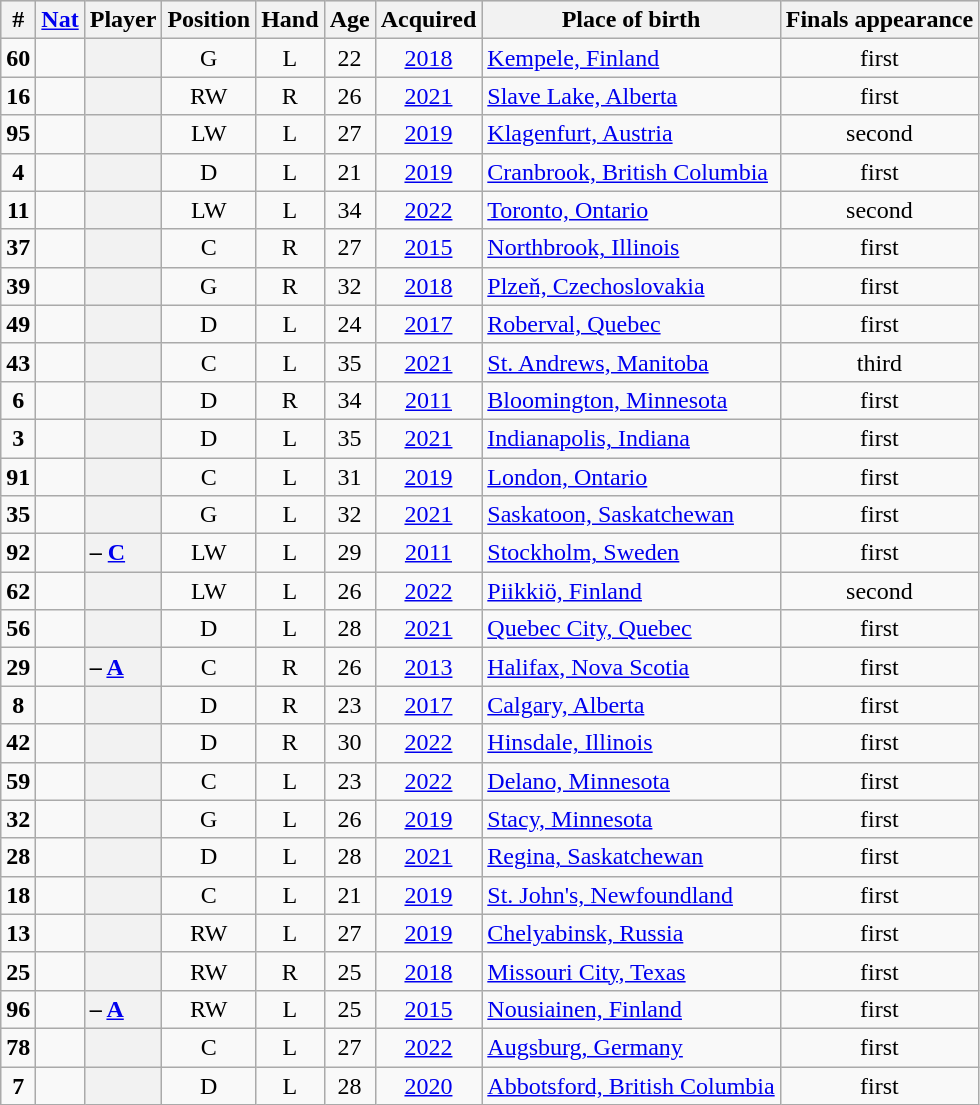<table class="sortable wikitable plainrowheaders" style="text-align:center;">
<tr style="background:#ddd;">
<th scope="col">#</th>
<th scope="col"><a href='#'>Nat</a></th>
<th scope="col">Player</th>
<th scope="col">Position</th>
<th scope="col">Hand</th>
<th scope="col">Age</th>
<th scope="col">Acquired</th>
<th scope="col" class="unsortable">Place of birth</th>
<th scope="col" class="unsortable">Finals appearance</th>
</tr>
<tr>
<td><strong>60</strong></td>
<td></td>
<th scope="row" style="text-align:left;"></th>
<td>G</td>
<td>L</td>
<td>22</td>
<td><a href='#'>2018</a></td>
<td style="text-align:left;"><a href='#'>Kempele, Finland</a></td>
<td>first</td>
</tr>
<tr>
<td><strong>16</strong></td>
<td></td>
<th scope="row" style="text-align:left;"></th>
<td>RW</td>
<td>R</td>
<td>26</td>
<td><a href='#'>2021</a></td>
<td style="text-align:left;"><a href='#'>Slave Lake, Alberta</a></td>
<td>first</td>
</tr>
<tr>
<td><strong>95</strong></td>
<td></td>
<th scope="row" style="text-align:left;"></th>
<td>LW</td>
<td>L</td>
<td>27</td>
<td><a href='#'>2019</a></td>
<td style="text-align:left;"><a href='#'>Klagenfurt, Austria</a></td>
<td>second </td>
</tr>
<tr>
<td><strong>4</strong></td>
<td></td>
<th scope="row" style="text-align:left;"></th>
<td>D</td>
<td>L</td>
<td>21</td>
<td><a href='#'>2019</a></td>
<td style="text-align:left;"><a href='#'>Cranbrook, British Columbia</a></td>
<td>first</td>
</tr>
<tr>
<td><strong>11</strong></td>
<td></td>
<th scope="row" style="text-align:left;"></th>
<td>LW</td>
<td>L</td>
<td>34</td>
<td><a href='#'>2022</a></td>
<td style="text-align:left;"><a href='#'>Toronto, Ontario</a></td>
<td>second </td>
</tr>
<tr>
<td><strong>37</strong></td>
<td></td>
<th scope="row" style="text-align:left;"></th>
<td>C</td>
<td>R</td>
<td>27</td>
<td><a href='#'>2015</a></td>
<td style="text-align:left;"><a href='#'>Northbrook, Illinois</a></td>
<td>first</td>
</tr>
<tr>
<td><strong>39</strong></td>
<td></td>
<th scope="row" style="text-align:left;"></th>
<td>G</td>
<td>R</td>
<td>32</td>
<td><a href='#'>2018</a></td>
<td style="text-align:left;"><a href='#'>Plzeň, Czechoslovakia</a></td>
<td>first</td>
</tr>
<tr>
<td><strong>49</strong></td>
<td></td>
<th scope="row" style="text-align:left;"></th>
<td>D</td>
<td>L</td>
<td>24</td>
<td><a href='#'>2017</a></td>
<td style="text-align:left;"><a href='#'>Roberval, Quebec</a></td>
<td>first</td>
</tr>
<tr>
<td><strong>43</strong></td>
<td></td>
<th scope="row" style="text-align:left;"></th>
<td>C</td>
<td>L</td>
<td>35</td>
<td><a href='#'>2021</a></td>
<td style="text-align:left;"><a href='#'>St. Andrews, Manitoba</a></td>
<td>third </td>
</tr>
<tr>
<td><strong>6</strong></td>
<td></td>
<th scope="row" style="text-align:left;"></th>
<td>D</td>
<td>R</td>
<td>34</td>
<td><a href='#'>2011</a></td>
<td style="text-align:left;"><a href='#'>Bloomington, Minnesota</a></td>
<td>first</td>
</tr>
<tr>
<td><strong>3</strong></td>
<td></td>
<th scope="row" style="text-align:left;"></th>
<td>D</td>
<td>L</td>
<td>35</td>
<td><a href='#'>2021</a></td>
<td style="text-align:left;"><a href='#'>Indianapolis, Indiana</a></td>
<td>first</td>
</tr>
<tr>
<td><strong>91</strong></td>
<td></td>
<th scope="row" style="text-align:left;"></th>
<td>C</td>
<td>L</td>
<td>31</td>
<td><a href='#'>2019</a></td>
<td style="text-align:left;"><a href='#'>London, Ontario</a></td>
<td>first</td>
</tr>
<tr>
<td><strong>35</strong></td>
<td></td>
<th scope="row" style="text-align:left;"></th>
<td>G</td>
<td>L</td>
<td>32</td>
<td><a href='#'>2021</a></td>
<td style="text-align:left;"><a href='#'>Saskatoon, Saskatchewan</a></td>
<td>first</td>
</tr>
<tr>
<td><strong>92</strong></td>
<td></td>
<th scope="row" style="text-align:left;"> – <strong><a href='#'>C</a></strong></th>
<td>LW</td>
<td>L</td>
<td>29</td>
<td><a href='#'>2011</a></td>
<td style="text-align:left;"><a href='#'>Stockholm, Sweden</a></td>
<td>first</td>
</tr>
<tr>
<td><strong>62</strong></td>
<td></td>
<th scope="row" style="text-align:left;"></th>
<td>LW</td>
<td>L</td>
<td>26</td>
<td><a href='#'>2022</a></td>
<td style="text-align:left;"><a href='#'>Piikkiö, Finland</a></td>
<td>second </td>
</tr>
<tr>
<td><strong>56</strong></td>
<td></td>
<th scope="row" style="text-align:left;"></th>
<td>D</td>
<td>L</td>
<td>28</td>
<td><a href='#'>2021</a></td>
<td style="text-align:left;"><a href='#'>Quebec City, Quebec</a></td>
<td>first</td>
</tr>
<tr>
<td><strong>29</strong></td>
<td></td>
<th scope="row" style="text-align:left;"> – <strong><a href='#'>A</a></strong></th>
<td>C</td>
<td>R</td>
<td>26</td>
<td><a href='#'>2013</a></td>
<td style="text-align:left;"><a href='#'>Halifax, Nova Scotia</a></td>
<td>first</td>
</tr>
<tr>
<td><strong>8</strong></td>
<td></td>
<th scope="row" style="text-align:left;"></th>
<td>D</td>
<td>R</td>
<td>23</td>
<td><a href='#'>2017</a></td>
<td style="text-align:left;"><a href='#'>Calgary, Alberta</a></td>
<td>first</td>
</tr>
<tr>
<td><strong>42</strong></td>
<td></td>
<th scope="row" style="text-align:left;"></th>
<td>D</td>
<td>R</td>
<td>30</td>
<td><a href='#'>2022</a></td>
<td style="text-align:left;"><a href='#'>Hinsdale, Illinois</a></td>
<td>first</td>
</tr>
<tr>
<td><strong>59</strong></td>
<td></td>
<th scope="row" style="text-align:left;"></th>
<td>C</td>
<td>L</td>
<td>23</td>
<td><a href='#'>2022</a></td>
<td style="text-align:left;"><a href='#'>Delano, Minnesota</a></td>
<td>first</td>
</tr>
<tr>
<td><strong>32</strong></td>
<td></td>
<th scope="row" style="text-align:left;"></th>
<td>G</td>
<td>L</td>
<td>26</td>
<td><a href='#'>2019</a></td>
<td style="text-align:left;"><a href='#'>Stacy, Minnesota</a></td>
<td>first</td>
</tr>
<tr>
<td><strong>28</strong></td>
<td></td>
<th scope="row" style="text-align:left;"></th>
<td>D</td>
<td>L</td>
<td>28</td>
<td><a href='#'>2021</a></td>
<td style="text-align:left;"><a href='#'>Regina, Saskatchewan</a></td>
<td>first</td>
</tr>
<tr>
<td><strong>18</strong></td>
<td></td>
<th scope="row" style="text-align:left;"></th>
<td>C</td>
<td>L</td>
<td>21</td>
<td><a href='#'>2019</a></td>
<td style="text-align:left;"><a href='#'>St. John's, Newfoundland</a></td>
<td>first</td>
</tr>
<tr>
<td><strong>13</strong></td>
<td></td>
<th scope="row" style="text-align:left;"></th>
<td>RW</td>
<td>L</td>
<td>27</td>
<td><a href='#'>2019</a></td>
<td style="text-align:left;"><a href='#'>Chelyabinsk, Russia</a></td>
<td>first</td>
</tr>
<tr>
<td><strong>25</strong></td>
<td></td>
<th scope="row" style="text-align:left;"></th>
<td>RW</td>
<td>R</td>
<td>25</td>
<td><a href='#'>2018</a></td>
<td style="text-align:left;"><a href='#'>Missouri City, Texas</a></td>
<td>first</td>
</tr>
<tr>
<td><strong>96</strong></td>
<td></td>
<th scope="row" style="text-align:left;"> – <strong><a href='#'>A</a></strong></th>
<td>RW</td>
<td>L</td>
<td>25</td>
<td><a href='#'>2015</a></td>
<td style="text-align:left;"><a href='#'>Nousiainen, Finland</a></td>
<td>first</td>
</tr>
<tr>
<td><strong>78</strong></td>
<td></td>
<th scope="row" style="text-align:left;"></th>
<td>C</td>
<td>L</td>
<td>27</td>
<td><a href='#'>2022</a></td>
<td style="text-align:left;"><a href='#'>Augsburg, Germany</a></td>
<td>first</td>
</tr>
<tr>
<td><strong>7</strong></td>
<td></td>
<th scope="row" style="text-align:left;"></th>
<td>D</td>
<td>L</td>
<td>28</td>
<td><a href='#'>2020</a></td>
<td style="text-align:left;"><a href='#'>Abbotsford, British Columbia</a></td>
<td>first</td>
</tr>
</table>
